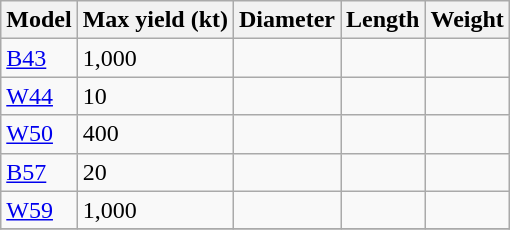<table class="wikitable">
<tr>
<th>Model</th>
<th>Max yield (kt)</th>
<th>Diameter</th>
<th>Length</th>
<th>Weight</th>
</tr>
<tr>
<td><a href='#'>B43</a></td>
<td>1,000</td>
<td></td>
<td></td>
<td></td>
</tr>
<tr>
<td><a href='#'>W44</a></td>
<td>10</td>
<td></td>
<td></td>
<td></td>
</tr>
<tr>
<td><a href='#'>W50</a></td>
<td>400</td>
<td></td>
<td></td>
<td></td>
</tr>
<tr>
<td><a href='#'>B57</a></td>
<td>20</td>
<td></td>
<td></td>
<td></td>
</tr>
<tr>
<td><a href='#'>W59</a></td>
<td>1,000</td>
<td></td>
<td></td>
<td></td>
</tr>
<tr>
</tr>
</table>
